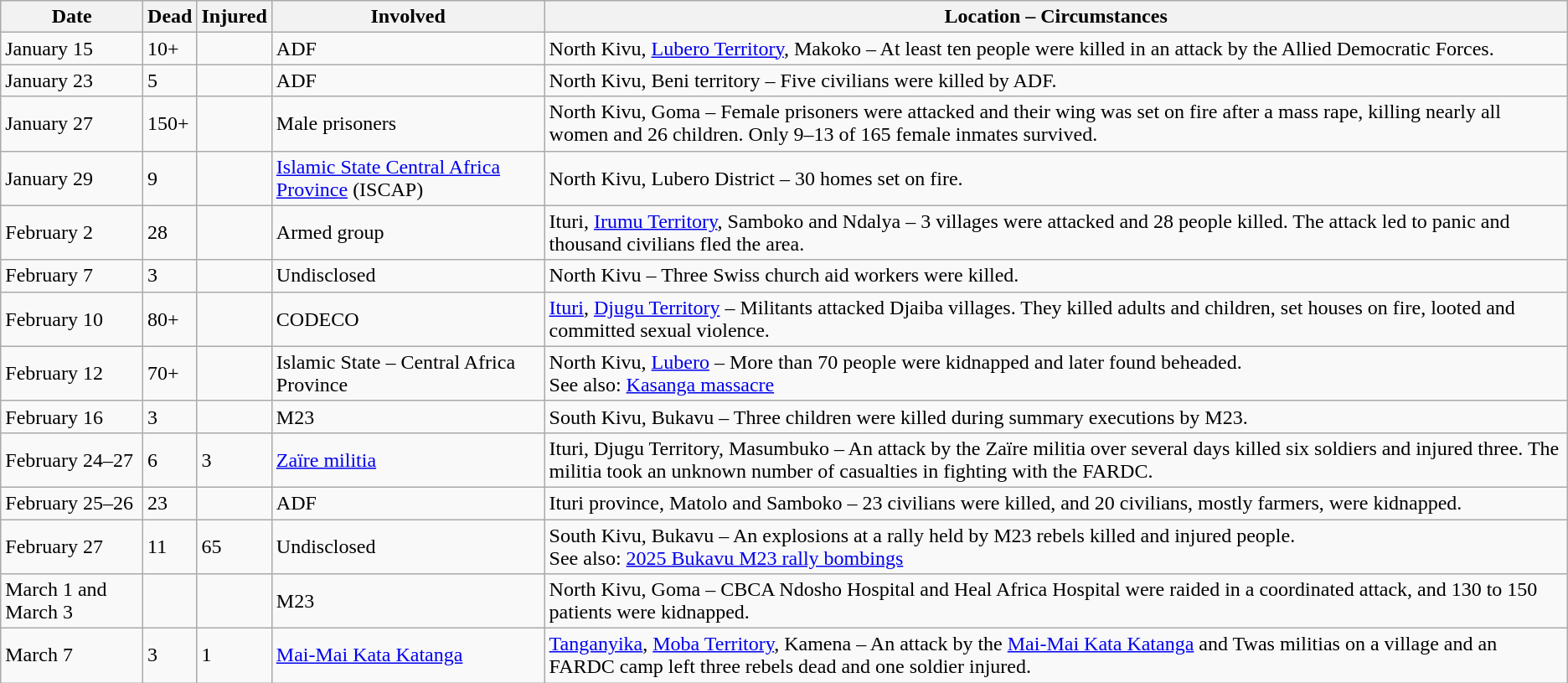<table class="wikitable sortable">
<tr>
<th>Date</th>
<th data-sort-type="number">Dead</th>
<th data-sort-type="number">Injured</th>
<th>Involved</th>
<th>Location – Circumstances</th>
</tr>
<tr>
<td>January 15</td>
<td>10+</td>
<td></td>
<td>ADF</td>
<td>North Kivu, <a href='#'>Lubero Territory</a>, Makoko – At least ten people were killed in an attack by the Allied Democratic Forces.</td>
</tr>
<tr>
<td>January 23</td>
<td>5</td>
<td></td>
<td>ADF</td>
<td>North Kivu, Beni territory – Five civilians were killed by ADF.</td>
</tr>
<tr>
<td>January 27</td>
<td>150+</td>
<td></td>
<td>Male prisoners</td>
<td>North Kivu, Goma – Female prisoners were attacked and their wing was set on fire after a mass rape, killing nearly all women and 26 children. Only 9–13 of 165 female inmates survived.</td>
</tr>
<tr>
<td>January 29</td>
<td>9</td>
<td></td>
<td><a href='#'>Islamic State Central Africa Province</a> (ISCAP)</td>
<td>North Kivu, Lubero District – 30 homes set on fire.</td>
</tr>
<tr>
<td>February 2</td>
<td>28</td>
<td></td>
<td>Armed group</td>
<td>Ituri, <a href='#'>Irumu Territory</a>, Samboko and Ndalya – 3 villages were attacked and 28 people killed. The attack led to panic and thousand civilians fled the area.</td>
</tr>
<tr>
<td>February 7</td>
<td>3</td>
<td></td>
<td>Undisclosed</td>
<td>North Kivu – Three Swiss church aid workers were killed.</td>
</tr>
<tr>
<td>February 10</td>
<td>80+</td>
<td></td>
<td>CODECO</td>
<td><a href='#'>Ituri</a>, <a href='#'>Djugu Territory</a> –  Militants attacked Djaiba villages. They killed adults and children, set houses on fire, looted and committed sexual violence.</td>
</tr>
<tr>
<td>February 12</td>
<td>70+</td>
<td></td>
<td>Islamic State – Central Africa Province</td>
<td>North Kivu, <a href='#'>Lubero</a> – More than 70 people were kidnapped and later found beheaded.<br>See also: <a href='#'>Kasanga massacre</a></td>
</tr>
<tr>
<td>February 16</td>
<td>3</td>
<td></td>
<td>M23</td>
<td>South Kivu, Bukavu – Three children were killed during summary executions by M23.</td>
</tr>
<tr>
<td>February 24–27</td>
<td>6</td>
<td>3</td>
<td><a href='#'>Zaïre militia</a></td>
<td>Ituri, Djugu Territory, Masumbuko – An attack by the Zaïre militia over several days killed six soldiers and injured three. The militia took an unknown number of casualties in fighting with the FARDC.</td>
</tr>
<tr>
<td>February 25–26</td>
<td>23</td>
<td></td>
<td>ADF</td>
<td>Ituri province, Matolo and Samboko – 23 civilians were killed, and 20 civilians, mostly farmers, were kidnapped.</td>
</tr>
<tr>
<td>February 27</td>
<td>11</td>
<td>65</td>
<td>Undisclosed</td>
<td>South Kivu, Bukavu – An explosions at a rally held by M23 rebels killed and injured people.<br>See also: <a href='#'>2025 Bukavu M23 rally bombings</a></td>
</tr>
<tr>
<td>March 1 and March 3</td>
<td></td>
<td></td>
<td>M23</td>
<td>North Kivu, Goma – CBCA Ndosho Hospital and Heal Africa Hospital were raided in a coordinated attack, and 130 to 150 patients were kidnapped.</td>
</tr>
<tr>
<td>March 7</td>
<td>3</td>
<td>1</td>
<td><a href='#'>Mai-Mai Kata Katanga</a></td>
<td><a href='#'>Tanganyika</a>, <a href='#'>Moba Territory</a>, Kamena – An attack by the <a href='#'>Mai-Mai Kata Katanga</a> and Twas militias on a village and an FARDC camp left three rebels dead and one soldier injured.</td>
</tr>
</table>
